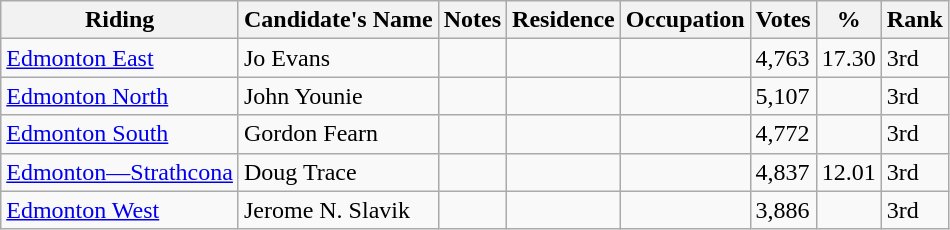<table class="wikitable sortable">
<tr>
<th>Riding<br></th>
<th>Candidate's Name</th>
<th>Notes</th>
<th>Residence</th>
<th>Occupation</th>
<th>Votes</th>
<th>%</th>
<th>Rank</th>
</tr>
<tr>
<td><a href='#'>Edmonton East</a></td>
<td>Jo Evans</td>
<td></td>
<td></td>
<td></td>
<td>4,763</td>
<td>17.30</td>
<td>3rd</td>
</tr>
<tr>
<td><a href='#'>Edmonton North</a></td>
<td>John Younie</td>
<td></td>
<td></td>
<td></td>
<td>5,107</td>
<td></td>
<td>3rd</td>
</tr>
<tr>
<td><a href='#'>Edmonton South</a></td>
<td>Gordon Fearn</td>
<td></td>
<td></td>
<td></td>
<td>4,772</td>
<td></td>
<td>3rd</td>
</tr>
<tr>
<td><a href='#'>Edmonton—Strathcona</a></td>
<td>Doug Trace</td>
<td></td>
<td></td>
<td></td>
<td>4,837</td>
<td>12.01</td>
<td>3rd</td>
</tr>
<tr>
<td><a href='#'>Edmonton West</a></td>
<td>Jerome N. Slavik</td>
<td></td>
<td></td>
<td></td>
<td>3,886</td>
<td></td>
<td>3rd</td>
</tr>
</table>
